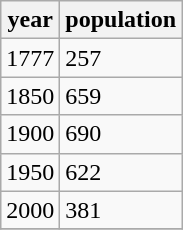<table class="wikitable">
<tr>
<th>year</th>
<th>population</th>
</tr>
<tr>
<td>1777</td>
<td>257</td>
</tr>
<tr>
<td>1850</td>
<td>659</td>
</tr>
<tr>
<td>1900</td>
<td>690</td>
</tr>
<tr>
<td>1950</td>
<td>622</td>
</tr>
<tr>
<td>2000</td>
<td>381</td>
</tr>
<tr>
</tr>
</table>
